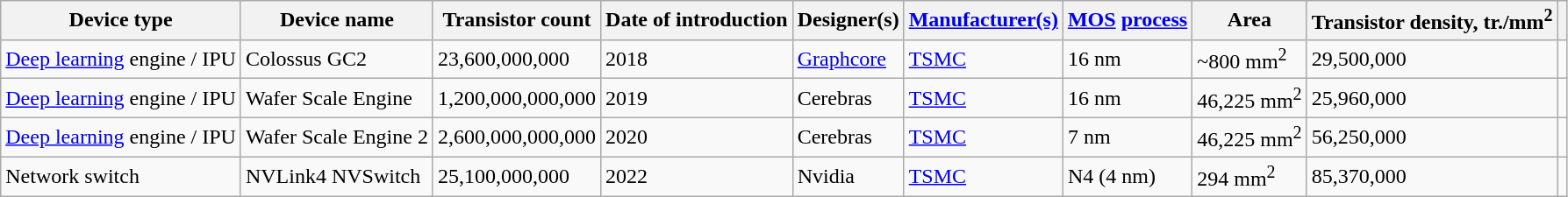<table class="wikitable sortable">
<tr>
<th>Device type</th>
<th>Device name</th>
<th data-sort-type="number">Transistor count</th>
<th>Date of introduction</th>
<th>Designer(s)</th>
<th><a href='#'>Manufacturer(s)</a></th>
<th data-sort-type="number"><a href='#'>MOS</a> <a href='#'>process</a></th>
<th data-sort-type="number">Area</th>
<th data-sort-type="number">Transistor density, tr./mm<sup>2</sup></th>
<th class="unsortable"></th>
</tr>
<tr>
<td><a href='#'>Deep learning</a> engine / IPU</td>
<td>Colossus GC2</td>
<td>23,600,000,000</td>
<td>2018</td>
<td><a href='#'>Graphcore</a></td>
<td><a href='#'>TSMC</a></td>
<td>16 nm</td>
<td>~800 mm<sup>2</sup></td>
<td>29,500,000</td>
<td></td>
</tr>
<tr>
<td><a href='#'>Deep learning</a> engine / IPU</td>
<td>Wafer Scale Engine</td>
<td>1,200,000,000,000</td>
<td>2019</td>
<td>Cerebras</td>
<td><a href='#'>TSMC</a></td>
<td>16 nm</td>
<td>46,225 mm<sup>2</sup></td>
<td>25,960,000</td>
<td></td>
</tr>
<tr>
<td><a href='#'>Deep learning</a> engine / IPU</td>
<td>Wafer Scale Engine 2</td>
<td>2,600,000,000,000</td>
<td>2020</td>
<td>Cerebras</td>
<td><a href='#'>TSMC</a></td>
<td>7 nm</td>
<td>46,225 mm<sup>2</sup></td>
<td>56,250,000</td>
<td></td>
</tr>
<tr>
<td>Network switch</td>
<td>NVLink4 NVSwitch</td>
<td>25,100,000,000</td>
<td>2022</td>
<td>Nvidia</td>
<td><a href='#'>TSMC</a></td>
<td>N4 (4 nm)</td>
<td>294 mm<sup>2</sup></td>
<td>85,370,000</td>
<td></td>
</tr>
</table>
